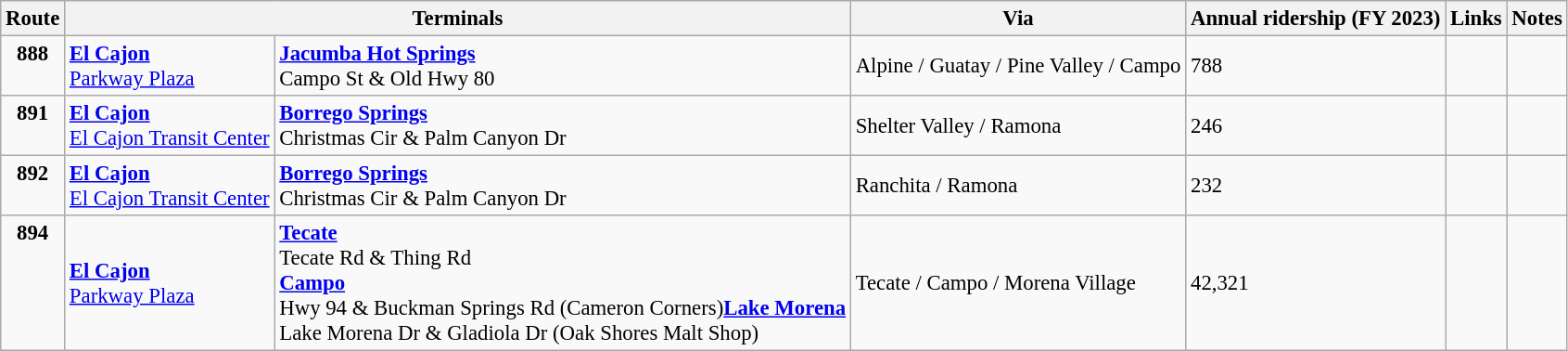<table class="wikitable sortable sticky-header" style="font-size: 95%;" |>
<tr>
<th>Route</th>
<th class="unsortable" colspan="2">Terminals</th>
<th class="unsortable">Via</th>
<th>Annual ridership (FY 2023)</th>
<th class="unsortable">Links</th>
<th class="unsortable">Notes</th>
</tr>
<tr>
<td style="text-align:center; vertical-align:top;"><strong>888</strong></td>
<td><strong><a href='#'>El Cajon</a></strong><br><a href='#'>Parkway Plaza</a></td>
<td><strong><a href='#'>Jacumba Hot Springs</a></strong><br>Campo St & Old Hwy 80</td>
<td>Alpine / Guatay / Pine Valley / Campo</td>
<td>788</td>
<td></td>
<td></td>
</tr>
<tr>
<td style="text-align:center; vertical-align:top;"><strong>891</strong></td>
<td><strong><a href='#'>El Cajon</a></strong><br><a href='#'>El Cajon Transit Center</a></td>
<td><strong><a href='#'>Borrego Springs</a></strong><br>Christmas Cir & Palm Canyon Dr</td>
<td>Shelter Valley / Ramona</td>
<td>246</td>
<td></td>
<td></td>
</tr>
<tr>
<td style="text-align:center; vertical-align:top;"><strong>892</strong></td>
<td><strong><a href='#'>El Cajon</a></strong><br><a href='#'>El Cajon Transit Center</a></td>
<td><strong><a href='#'>Borrego Springs</a></strong><br>Christmas Cir & Palm Canyon Dr</td>
<td>Ranchita / Ramona</td>
<td>232</td>
<td></td>
<td></td>
</tr>
<tr>
<td style="text-align:center; vertical-align:top;"><strong>894</strong></td>
<td><strong><a href='#'>El Cajon</a></strong><br><a href='#'>Parkway Plaza</a></td>
<td><strong><a href='#'>Tecate</a></strong><br>Tecate Rd & Thing Rd<br><strong><a href='#'>Campo</a></strong><br>Hwy 94 & Buckman Springs Rd (Cameron Corners)<strong><a href='#'>Lake Morena</a></strong><br>Lake Morena Dr & Gladiola Dr (Oak Shores Malt Shop)</td>
<td>Tecate / Campo / Morena Village</td>
<td>42,321</td>
<td></td>
<td></td>
</tr>
</table>
